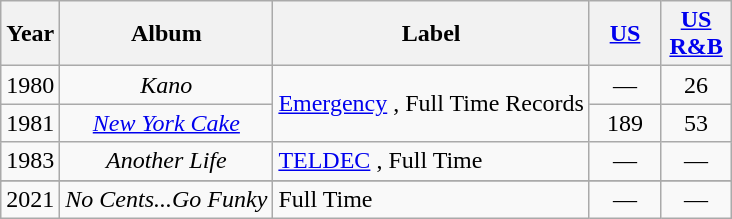<table class="wikitable">
<tr>
<th>Year</th>
<th>Album</th>
<th>Label</th>
<th width="40"><a href='#'>US</a></th>
<th width="40"><a href='#'>US<br>R&B</a></th>
</tr>
<tr>
<td>1980</td>
<td align=center><em>Kano</em></td>
<td rowspan="2"><a href='#'>Emergency</a> , Full Time Records </td>
<td align=center>―</td>
<td align=center>26</td>
</tr>
<tr>
<td>1981</td>
<td align=center><em><a href='#'>New York Cake</a></em></td>
<td align=center>189</td>
<td align=center>53</td>
</tr>
<tr>
<td>1983</td>
<td align=center><em>Another Life</em></td>
<td><a href='#'>TELDEC</a> , Full Time </td>
<td align=center>―</td>
<td align=center>―</td>
</tr>
<tr>
</tr>
<tr>
<td>2021</td>
<td align=center><em>No Cents...Go Funky</em></td>
<td>Full Time </td>
<td align=center>―</td>
<td align=center>―</td>
</tr>
</table>
